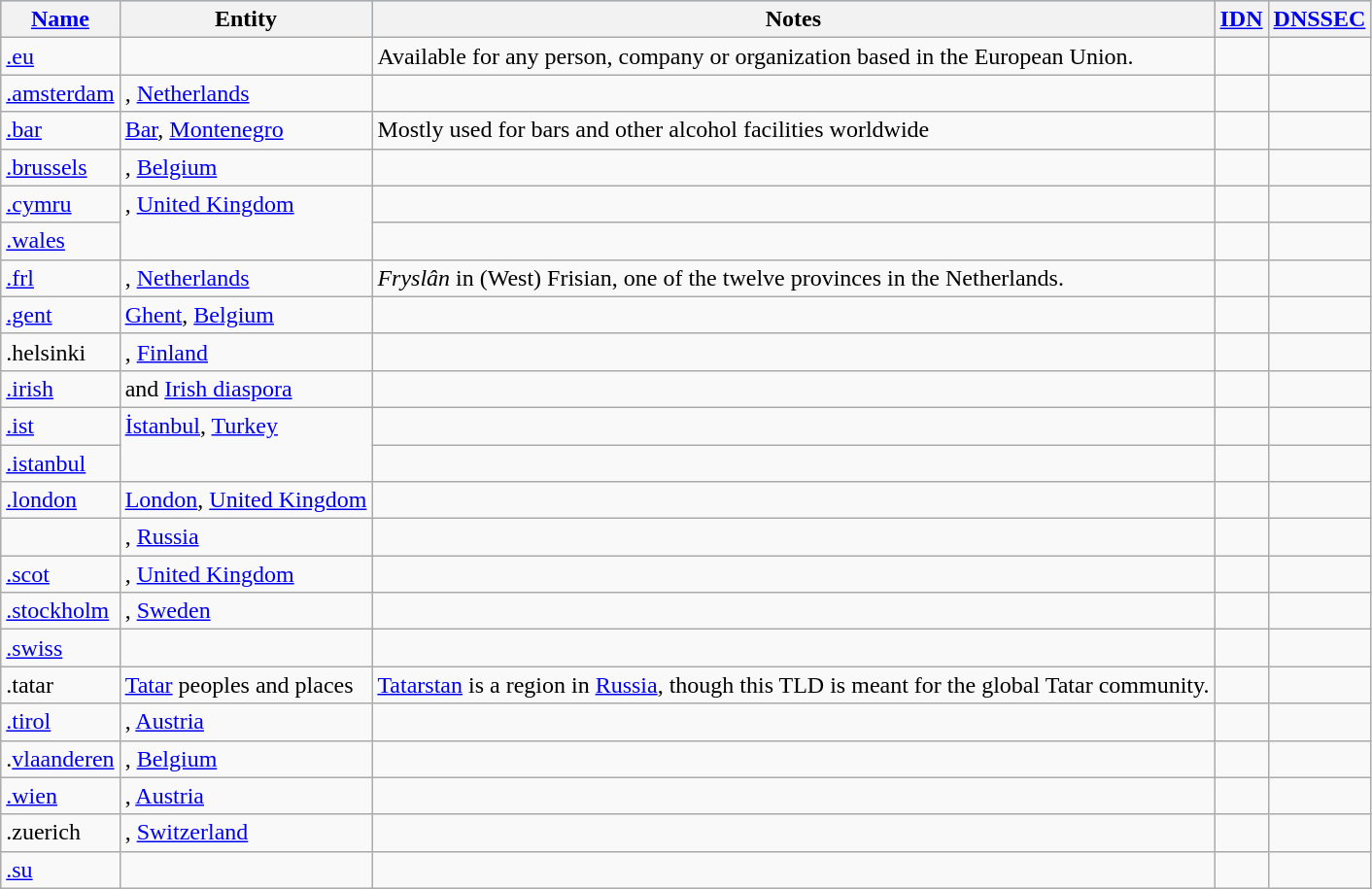<table class="wikitable sortable mw-collapsible">
<tr style="background:#a0d0ff;">
<th><a href='#'>Name</a></th>
<th>Entity</th>
<th class="unsortable">Notes</th>
<th><a href='#'>IDN</a></th>
<th><a href='#'>DNSSEC</a></th>
</tr>
<tr valign="top">
<td><a href='#'>.eu</a></td>
<td></td>
<td> Available for any person, company or organization based in the European Union.</td>
<td></td>
<td></td>
</tr>
<tr valign="top">
<td><a href='#'>.amsterdam</a></td>
<td>, <a href='#'>Netherlands</a></td>
<td></td>
<td></td>
<td></td>
</tr>
<tr valign="top">
<td><a href='#'>.bar</a></td>
<td> <a href='#'>Bar</a>, <a href='#'>Montenegro</a></td>
<td> Mostly used for bars and other alcohol facilities worldwide</td>
<td></td>
<td></td>
</tr>
<tr valign="top">
<td><a href='#'>.brussels</a></td>
<td>, <a href='#'>Belgium</a></td>
<td></td>
<td></td>
<td></td>
</tr>
<tr valign="top">
<td><a href='#'>.cymru</a></td>
<td rowspan="2">, <a href='#'>United Kingdom</a></td>
<td></td>
<td></td>
<td></td>
</tr>
<tr>
<td><a href='#'>.wales</a></td>
<td></td>
<td></td>
<td></td>
</tr>
<tr valign="top">
<td><a href='#'>.frl</a></td>
<td>, <a href='#'>Netherlands</a></td>
<td><em>Fryslân</em> in (West) Frisian, one of the twelve provinces in the Netherlands.</td>
<td></td>
<td></td>
</tr>
<tr>
<td><a href='#'>.gent</a></td>
<td> <a href='#'>Ghent</a>, <a href='#'>Belgium</a></td>
<td></td>
<td></td>
<td></td>
</tr>
<tr valign="top">
<td>.helsinki</td>
<td>, <a href='#'>Finland</a></td>
<td></td>
<td></td>
<td></td>
</tr>
<tr valign="top">
<td><a href='#'>.irish</a></td>
<td> and <a href='#'>Irish diaspora</a></td>
<td></td>
<td></td>
<td></td>
</tr>
<tr valign="top">
<td><a href='#'>.ist</a></td>
<td rowspan="2"><a href='#'>İstanbul</a>, <a href='#'>Turkey</a></td>
<td></td>
<td></td>
<td></td>
</tr>
<tr valign="top">
<td><a href='#'>.istanbul</a></td>
<td></td>
<td></td>
<td></td>
</tr>
<tr>
<td><a href='#'>.london</a></td>
<td><a href='#'>London</a>, <a href='#'>United Kingdom</a></td>
<td></td>
<td></td>
<td></td>
</tr>
<tr valign="top">
<td></td>
<td>, <a href='#'>Russia</a></td>
<td></td>
<td></td>
<td></td>
</tr>
<tr>
<td><a href='#'>.scot</a></td>
<td>, <a href='#'>United Kingdom</a></td>
<td></td>
<td></td>
<td></td>
</tr>
<tr valign="top">
<td><a href='#'>.stockholm</a></td>
<td>, <a href='#'>Sweden</a></td>
<td></td>
<td></td>
<td></td>
</tr>
<tr valign="top">
<td><a href='#'>.swiss</a></td>
<td></td>
<td></td>
<td></td>
<td></td>
</tr>
<tr valign="top">
<td>.tatar</td>
<td><a href='#'>Tatar</a> peoples and places</td>
<td><a href='#'>Tatarstan</a> is a region in <a href='#'>Russia</a>, though this TLD is meant for the global Tatar community.</td>
<td></td>
<td></td>
</tr>
<tr valign="top">
<td><a href='#'>.tirol</a></td>
<td>, <a href='#'>Austria</a></td>
<td></td>
<td></td>
<td></td>
</tr>
<tr>
<td>.<a href='#'>vlaanderen</a></td>
<td>, <a href='#'>Belgium</a></td>
<td></td>
<td></td>
<td></td>
</tr>
<tr valign="top">
<td><a href='#'>.wien</a></td>
<td>, <a href='#'>Austria</a></td>
<td></td>
<td></td>
<td></td>
</tr>
<tr valign="top">
<td>.zuerich</td>
<td>, <a href='#'>Switzerland</a></td>
<td></td>
<td></td>
<td></td>
</tr>
<tr valign="top">
<td><a href='#'>.su</a></td>
<td></td>
<td></td>
<td></td>
<td></td>
</tr>
</table>
